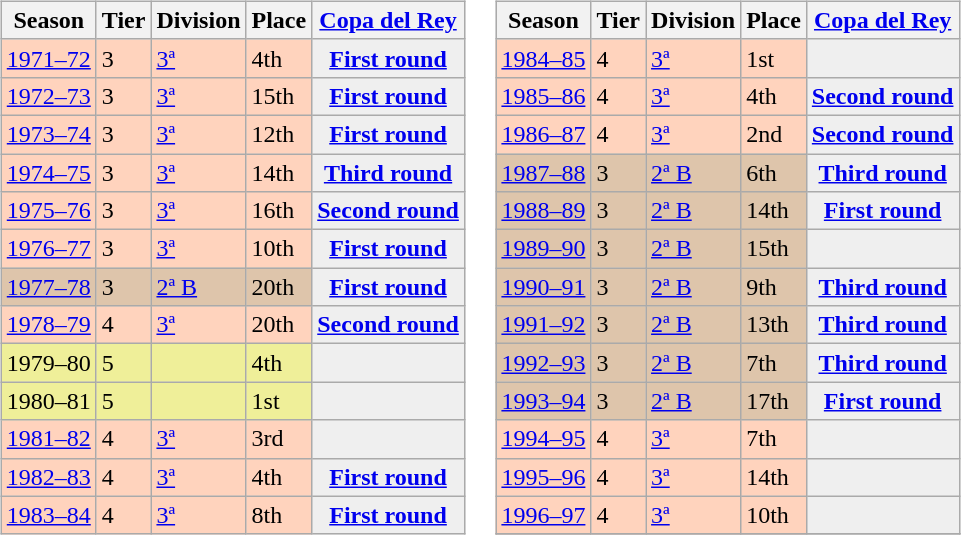<table>
<tr>
<td valign="top" width=0%><br><table class="wikitable">
<tr style="background:#f0f6fa;">
<th>Season</th>
<th>Tier</th>
<th>Division</th>
<th>Place</th>
<th><a href='#'>Copa del Rey</a></th>
</tr>
<tr>
<td style="background:#FFD3BD;"><a href='#'>1971–72</a></td>
<td style="background:#FFD3BD;">3</td>
<td style="background:#FFD3BD;"><a href='#'>3ª</a></td>
<td style="background:#FFD3BD;">4th</td>
<th style="background:#efefef;"><a href='#'>First round</a></th>
</tr>
<tr>
<td style="background:#FFD3BD;"><a href='#'>1972–73</a></td>
<td style="background:#FFD3BD;">3</td>
<td style="background:#FFD3BD;"><a href='#'>3ª</a></td>
<td style="background:#FFD3BD;">15th</td>
<th style="background:#efefef;"><a href='#'>First round</a></th>
</tr>
<tr>
<td style="background:#FFD3BD;"><a href='#'>1973–74</a></td>
<td style="background:#FFD3BD;">3</td>
<td style="background:#FFD3BD;"><a href='#'>3ª</a></td>
<td style="background:#FFD3BD;">12th</td>
<th style="background:#efefef;"><a href='#'>First round</a></th>
</tr>
<tr>
<td style="background:#FFD3BD;"><a href='#'>1974–75</a></td>
<td style="background:#FFD3BD;">3</td>
<td style="background:#FFD3BD;"><a href='#'>3ª</a></td>
<td style="background:#FFD3BD;">14th</td>
<th style="background:#efefef;"><a href='#'>Third round</a></th>
</tr>
<tr>
<td style="background:#FFD3BD;"><a href='#'>1975–76</a></td>
<td style="background:#FFD3BD;">3</td>
<td style="background:#FFD3BD;"><a href='#'>3ª</a></td>
<td style="background:#FFD3BD;">16th</td>
<th style="background:#efefef;"><a href='#'>Second round</a></th>
</tr>
<tr>
<td style="background:#FFD3BD;"><a href='#'>1976–77</a></td>
<td style="background:#FFD3BD;">3</td>
<td style="background:#FFD3BD;"><a href='#'>3ª</a></td>
<td style="background:#FFD3BD;">10th</td>
<th style="background:#efefef;"><a href='#'>First round</a></th>
</tr>
<tr>
<td style="background:#DEC5AB;"><a href='#'>1977–78</a></td>
<td style="background:#DEC5AB;">3</td>
<td style="background:#DEC5AB;"><a href='#'>2ª B</a></td>
<td style="background:#DEC5AB;">20th</td>
<th style="background:#efefef;"><a href='#'>First round</a></th>
</tr>
<tr>
<td style="background:#FFD3BD;"><a href='#'>1978–79</a></td>
<td style="background:#FFD3BD;">4</td>
<td style="background:#FFD3BD;"><a href='#'>3ª</a></td>
<td style="background:#FFD3BD;">20th</td>
<th style="background:#efefef;"><a href='#'>Second round</a></th>
</tr>
<tr>
<td style="background:#EFEF99;">1979–80</td>
<td style="background:#EFEF99;">5</td>
<td style="background:#EFEF99;"></td>
<td style="background:#EFEF99;">4th</td>
<th style="background:#efefef;"></th>
</tr>
<tr>
<td style="background:#EFEF99;">1980–81</td>
<td style="background:#EFEF99;">5</td>
<td style="background:#EFEF99;"></td>
<td style="background:#EFEF99;">1st</td>
<th style="background:#efefef;"></th>
</tr>
<tr>
<td style="background:#FFD3BD;"><a href='#'>1981–82</a></td>
<td style="background:#FFD3BD;">4</td>
<td style="background:#FFD3BD;"><a href='#'>3ª</a></td>
<td style="background:#FFD3BD;">3rd</td>
<td style="background:#efefef;"></td>
</tr>
<tr>
<td style="background:#FFD3BD;"><a href='#'>1982–83</a></td>
<td style="background:#FFD3BD;">4</td>
<td style="background:#FFD3BD;"><a href='#'>3ª</a></td>
<td style="background:#FFD3BD;">4th</td>
<th style="background:#efefef;"><a href='#'>First round</a></th>
</tr>
<tr>
<td style="background:#FFD3BD;"><a href='#'>1983–84</a></td>
<td style="background:#FFD3BD;">4</td>
<td style="background:#FFD3BD;"><a href='#'>3ª</a></td>
<td style="background:#FFD3BD;">8th</td>
<th style="background:#efefef;"><a href='#'>First round</a></th>
</tr>
</table>
</td>
<td valign="top" width=0%><br><table class="wikitable">
<tr style="background:#f0f6fa;">
<th>Season</th>
<th>Tier</th>
<th>Division</th>
<th>Place</th>
<th><a href='#'>Copa del Rey</a></th>
</tr>
<tr>
<td style="background:#FFD3BD;"><a href='#'>1984–85</a></td>
<td style="background:#FFD3BD;">4</td>
<td style="background:#FFD3BD;"><a href='#'>3ª</a></td>
<td style="background:#FFD3BD;">1st</td>
<th style="background:#efefef;"></th>
</tr>
<tr>
<td style="background:#FFD3BD;"><a href='#'>1985–86</a></td>
<td style="background:#FFD3BD;">4</td>
<td style="background:#FFD3BD;"><a href='#'>3ª</a></td>
<td style="background:#FFD3BD;">4th</td>
<th style="background:#efefef;"><a href='#'>Second round</a></th>
</tr>
<tr>
<td style="background:#FFD3BD;"><a href='#'>1986–87</a></td>
<td style="background:#FFD3BD;">4</td>
<td style="background:#FFD3BD;"><a href='#'>3ª</a></td>
<td style="background:#FFD3BD;">2nd</td>
<th style="background:#efefef;"><a href='#'>Second round</a></th>
</tr>
<tr>
<td style="background:#DEC5AB;"><a href='#'>1987–88</a></td>
<td style="background:#DEC5AB;">3</td>
<td style="background:#DEC5AB;"><a href='#'>2ª B</a></td>
<td style="background:#DEC5AB;">6th</td>
<th style="background:#efefef;"><a href='#'>Third round</a></th>
</tr>
<tr>
<td style="background:#DEC5AB;"><a href='#'>1988–89</a></td>
<td style="background:#DEC5AB;">3</td>
<td style="background:#DEC5AB;"><a href='#'>2ª B</a></td>
<td style="background:#DEC5AB;">14th</td>
<th style="background:#efefef;"><a href='#'>First round</a></th>
</tr>
<tr>
<td style="background:#DEC5AB;"><a href='#'>1989–90</a></td>
<td style="background:#DEC5AB;">3</td>
<td style="background:#DEC5AB;"><a href='#'>2ª B</a></td>
<td style="background:#DEC5AB;">15th</td>
<th style="background:#efefef;"></th>
</tr>
<tr>
<td style="background:#DEC5AB;"><a href='#'>1990–91</a></td>
<td style="background:#DEC5AB;">3</td>
<td style="background:#DEC5AB;"><a href='#'>2ª B</a></td>
<td style="background:#DEC5AB;">9th</td>
<th style="background:#efefef;"><a href='#'>Third round</a></th>
</tr>
<tr>
<td style="background:#DEC5AB;"><a href='#'>1991–92</a></td>
<td style="background:#DEC5AB;">3</td>
<td style="background:#DEC5AB;"><a href='#'>2ª B</a></td>
<td style="background:#DEC5AB;">13th</td>
<th style="background:#efefef;"><a href='#'>Third round</a></th>
</tr>
<tr>
<td style="background:#DEC5AB;"><a href='#'>1992–93</a></td>
<td style="background:#DEC5AB;">3</td>
<td style="background:#DEC5AB;"><a href='#'>2ª B</a></td>
<td style="background:#DEC5AB;">7th</td>
<th style="background:#efefef;"><a href='#'>Third round</a></th>
</tr>
<tr>
<td style="background:#DEC5AB;"><a href='#'>1993–94</a></td>
<td style="background:#DEC5AB;">3</td>
<td style="background:#DEC5AB;"><a href='#'>2ª B</a></td>
<td style="background:#DEC5AB;">17th</td>
<th style="background:#efefef;"><a href='#'>First round</a></th>
</tr>
<tr>
<td style="background:#FFD3BD;"><a href='#'>1994–95</a></td>
<td style="background:#FFD3BD;">4</td>
<td style="background:#FFD3BD;"><a href='#'>3ª</a></td>
<td style="background:#FFD3BD;">7th</td>
<th style="background:#efefef;"></th>
</tr>
<tr>
<td style="background:#FFD3BD;"><a href='#'>1995–96</a></td>
<td style="background:#FFD3BD;">4</td>
<td style="background:#FFD3BD;"><a href='#'>3ª</a></td>
<td style="background:#FFD3BD;">14th</td>
<th style="background:#efefef;"></th>
</tr>
<tr>
<td style="background:#FFD3BD;"><a href='#'>1996–97</a></td>
<td style="background:#FFD3BD;">4</td>
<td style="background:#FFD3BD;"><a href='#'>3ª</a></td>
<td style="background:#FFD3BD;">10th</td>
<th style="background:#efefef;"></th>
</tr>
<tr>
</tr>
</table>
</td>
</tr>
</table>
